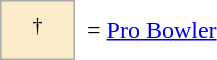<table border=0 cellspacing="0" cellpadding="8">
<tr>
<td style="background-color:#faecc8; border:1px solid #aaaaaa; width:2em;" align=center><sup>†</sup></td>
<td>= <a href='#'>Pro Bowler</a></td>
</tr>
</table>
